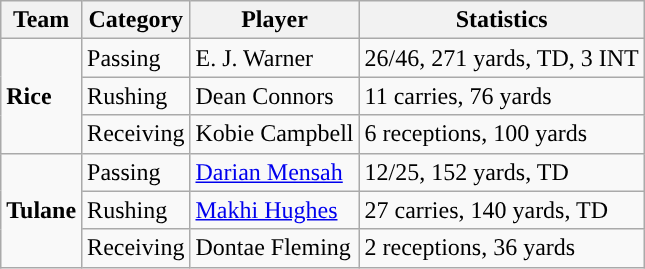<table class="wikitable" style="float: right;">
<tr>
<th>Team</th>
<th>Category</th>
<th>Player</th>
<th>Statistics</th>
</tr>
<tr>
<td rowspan=3><strong>Rice</strong></td>
<td>Passing</td>
<td>E. J. Warner</td>
<td>26/46, 271 yards, TD, 3 INT</td>
</tr>
<tr>
<td>Rushing</td>
<td>Dean Connors</td>
<td>11 carries, 76 yards</td>
</tr>
<tr>
<td>Receiving</td>
<td>Kobie Campbell</td>
<td>6 receptions, 100 yards</td>
</tr>
<tr>
<td rowspan=3><strong>Tulane</strong></td>
<td>Passing</td>
<td><a href='#'>Darian Mensah</a></td>
<td>12/25, 152 yards, TD</td>
</tr>
<tr>
<td>Rushing</td>
<td><a href='#'>Makhi Hughes</a></td>
<td>27 carries, 140 yards, TD</td>
</tr>
<tr>
<td>Receiving</td>
<td>Dontae Fleming</td>
<td>2 receptions, 36 yards</td>
</tr>
</table>
